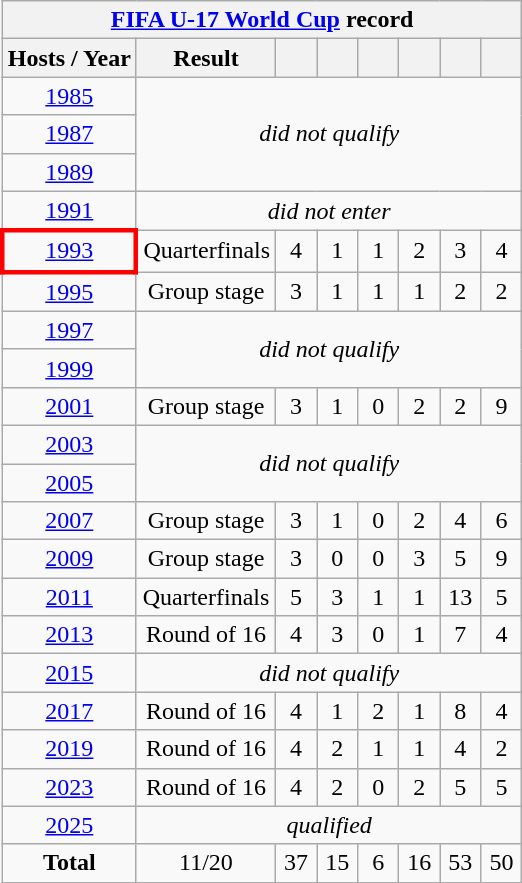<table class="wikitable" style="text-align: center;">
<tr>
<th colspan=9><a href='#'>FIFA U-17 World Cup</a> record</th>
</tr>
<tr>
<th>Hosts / Year</th>
<th>Result</th>
<th width=20></th>
<th width=20></th>
<th width=20></th>
<th width=20></th>
<th width=20></th>
<th width=20></th>
</tr>
<tr>
<td> <a href='#'>1985</a></td>
<td colspan=7 rowspan=3><em>did not qualify</em></td>
</tr>
<tr>
<td> <a href='#'>1987</a></td>
</tr>
<tr>
<td> <a href='#'>1989</a></td>
</tr>
<tr>
<td> <a href='#'>1991</a></td>
<td colspan=7><em>did not enter</em></td>
</tr>
<tr>
<td style="border: 3px solid red"> <a href='#'>1993</a></td>
<td>Quarterfinals</td>
<td>4</td>
<td>1</td>
<td>1</td>
<td>2</td>
<td>3</td>
<td>4</td>
</tr>
<tr>
<td> <a href='#'>1995</a></td>
<td>Group stage</td>
<td>3</td>
<td>1</td>
<td>1</td>
<td>1</td>
<td>2</td>
<td>2</td>
</tr>
<tr>
<td> <a href='#'>1997</a></td>
<td colspan=7 rowspan=2><em>did not qualify</em></td>
</tr>
<tr>
<td> <a href='#'>1999</a></td>
</tr>
<tr>
<td> <a href='#'>2001</a></td>
<td>Group stage</td>
<td>3</td>
<td>1</td>
<td>0</td>
<td>2</td>
<td>2</td>
<td>9</td>
</tr>
<tr>
<td> <a href='#'>2003</a></td>
<td colspan=7 rowspan=2><em>did not qualify</em></td>
</tr>
<tr>
<td> <a href='#'>2005</a></td>
</tr>
<tr>
<td> <a href='#'>2007</a></td>
<td>Group stage</td>
<td>3</td>
<td>1</td>
<td>0</td>
<td>2</td>
<td>4</td>
<td>6</td>
</tr>
<tr>
<td> <a href='#'>2009</a></td>
<td>Group stage</td>
<td>3</td>
<td>0</td>
<td>0</td>
<td>3</td>
<td>5</td>
<td>9</td>
</tr>
<tr>
<td> <a href='#'>2011</a></td>
<td>Quarterfinals</td>
<td>5</td>
<td>3</td>
<td>1</td>
<td>1</td>
<td>13</td>
<td>5</td>
</tr>
<tr>
<td> <a href='#'>2013</a></td>
<td>Round of 16</td>
<td>4</td>
<td>3</td>
<td>0</td>
<td>1</td>
<td>7</td>
<td>4</td>
</tr>
<tr>
<td> <a href='#'>2015</a></td>
<td colspan=7><em>did not qualify</em></td>
</tr>
<tr>
<td> <a href='#'>2017</a></td>
<td>Round of 16</td>
<td>4</td>
<td>1</td>
<td>2</td>
<td>1</td>
<td>8</td>
<td>4</td>
</tr>
<tr>
<td> <a href='#'>2019</a></td>
<td>Round of 16</td>
<td>4</td>
<td>2</td>
<td>1</td>
<td>1</td>
<td>4</td>
<td>2</td>
</tr>
<tr>
<td> <a href='#'>2023</a></td>
<td>Round of 16</td>
<td>4</td>
<td>2</td>
<td>0</td>
<td>2</td>
<td>5</td>
<td>5</td>
</tr>
<tr>
<td> <a href='#'>2025</a></td>
<td colspan=7><em>qualified</em></td>
</tr>
<tr>
<td><strong>Total</strong></td>
<td>11/20</td>
<td>37</td>
<td>15</td>
<td>6</td>
<td>16</td>
<td>53</td>
<td>50</td>
</tr>
</table>
